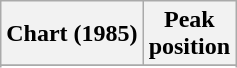<table class="wikitable sortable plainrowheaders" style="text-align:center">
<tr>
<th>Chart (1985)</th>
<th>Peak<br>position</th>
</tr>
<tr>
</tr>
<tr>
</tr>
<tr>
</tr>
<tr>
</tr>
</table>
